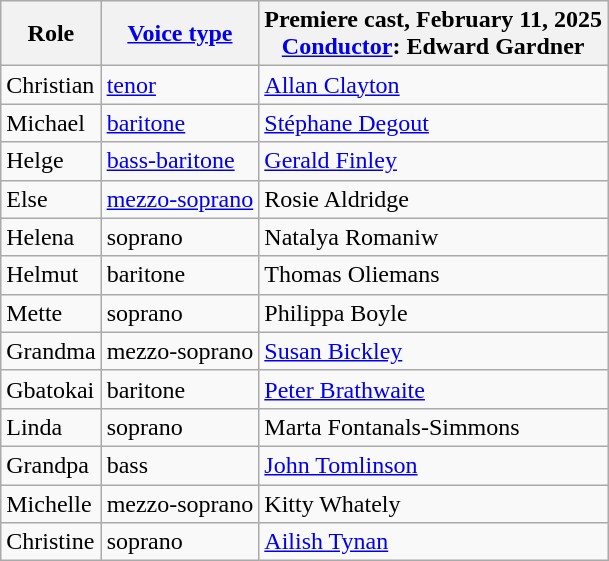<table class="wikitable">
<tr>
<th>Role</th>
<th><a href='#'>Voice type</a></th>
<th>Premiere cast, February 11, 2025<br><a href='#'>Conductor</a>: Edward Gardner</th>
</tr>
<tr>
<td>Christian</td>
<td><a href='#'>tenor</a></td>
<td><a href='#'>Allan Clayton</a></td>
</tr>
<tr>
<td>Michael</td>
<td><a href='#'>baritone</a></td>
<td><a href='#'>Stéphane Degout</a></td>
</tr>
<tr>
<td>Helge</td>
<td><a href='#'>bass-baritone</a></td>
<td><a href='#'>Gerald Finley</a></td>
</tr>
<tr>
<td>Else</td>
<td><a href='#'>mezzo-soprano</a></td>
<td>Rosie Aldridge</td>
</tr>
<tr>
<td>Helena</td>
<td>soprano</td>
<td>Natalya Romaniw</td>
</tr>
<tr>
<td>Helmut</td>
<td>baritone</td>
<td>Thomas Oliemans</td>
</tr>
<tr>
<td>Mette</td>
<td>soprano</td>
<td>Philippa Boyle</td>
</tr>
<tr>
<td>Grandma</td>
<td>mezzo-soprano</td>
<td><a href='#'>Susan Bickley</a></td>
</tr>
<tr>
<td>Gbatokai</td>
<td>baritone</td>
<td><a href='#'>Peter Brathwaite</a></td>
</tr>
<tr>
<td>Linda</td>
<td>soprano</td>
<td>Marta Fontanals-Simmons</td>
</tr>
<tr>
<td>Grandpa</td>
<td>bass</td>
<td><a href='#'>John Tomlinson</a></td>
</tr>
<tr>
<td>Michelle</td>
<td>mezzo-soprano</td>
<td>Kitty Whately</td>
</tr>
<tr>
<td>Christine</td>
<td>soprano</td>
<td><a href='#'>Ailish Tynan</a></td>
</tr>
</table>
